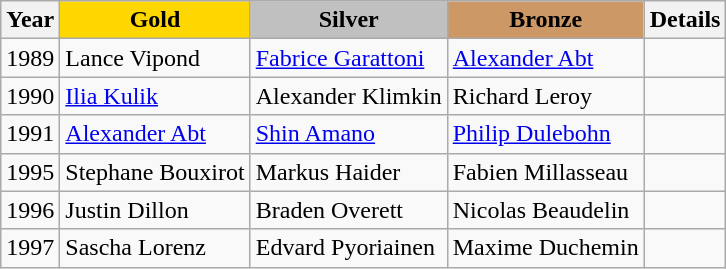<table class="wikitable">
<tr>
<th>Year</th>
<td align=center bgcolor=gold><strong>Gold</strong></td>
<td align=center bgcolor=silver><strong>Silver</strong></td>
<td align=center bgcolor=cc9966><strong>Bronze</strong></td>
<th>Details</th>
</tr>
<tr>
<td>1989</td>
<td> Lance Vipond</td>
<td> <a href='#'>Fabrice Garattoni</a></td>
<td> <a href='#'>Alexander Abt</a></td>
<td></td>
</tr>
<tr>
<td>1990</td>
<td> <a href='#'>Ilia Kulik</a></td>
<td> Alexander Klimkin</td>
<td> Richard Leroy</td>
<td></td>
</tr>
<tr>
<td>1991</td>
<td> <a href='#'>Alexander Abt</a></td>
<td> <a href='#'>Shin Amano</a></td>
<td> <a href='#'>Philip Dulebohn</a></td>
<td></td>
</tr>
<tr>
<td>1995</td>
<td> Stephane Bouxirot</td>
<td> Markus Haider</td>
<td> Fabien Millasseau</td>
<td></td>
</tr>
<tr>
<td>1996</td>
<td> Justin Dillon</td>
<td> Braden Overett</td>
<td> Nicolas Beaudelin</td>
<td></td>
</tr>
<tr>
<td>1997</td>
<td> Sascha Lorenz</td>
<td> Edvard Pyoriainen</td>
<td> Maxime Duchemin</td>
<td></td>
</tr>
</table>
